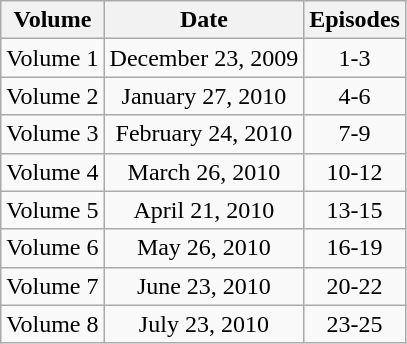<table class="wikitable">
<tr>
<th>Volume</th>
<th>Date</th>
<th>Episodes</th>
</tr>
<tr>
<td align=center>Volume 1</td>
<td align=center>December 23, 2009</td>
<td align=center>1-3</td>
</tr>
<tr>
<td align=center>Volume 2</td>
<td align=center>January 27, 2010</td>
<td align=center>4-6</td>
</tr>
<tr>
<td align=center>Volume 3</td>
<td align=center>February 24, 2010</td>
<td align=center>7-9</td>
</tr>
<tr>
<td align=center>Volume 4</td>
<td align=center>March 26, 2010</td>
<td align=center>10-12</td>
</tr>
<tr>
<td align=center>Volume 5</td>
<td align=center>April 21, 2010</td>
<td align=center>13-15</td>
</tr>
<tr>
<td align=center>Volume 6</td>
<td align=center>May 26, 2010</td>
<td align=center>16-19</td>
</tr>
<tr>
<td align=center>Volume 7</td>
<td align=center>June 23, 2010</td>
<td align=center>20-22</td>
</tr>
<tr>
<td align=center>Volume 8</td>
<td align=center>July 23, 2010</td>
<td align=center>23-25</td>
</tr>
</table>
